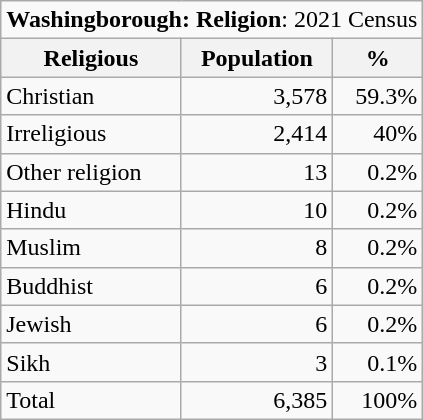<table class="wikitable">
<tr>
<td colspan="14" style="text-align:right;"><strong>Washingborough: Religion</strong>: 2021 Census</td>
</tr>
<tr>
<th>Religious</th>
<th>Population</th>
<th>%</th>
</tr>
<tr>
<td>Christian</td>
<td style="text-align:right;">3,578</td>
<td style="text-align:right;">59.3%</td>
</tr>
<tr>
<td>Irreligious</td>
<td style="text-align:right;">2,414</td>
<td style="text-align:right;">40%</td>
</tr>
<tr>
<td>Other religion</td>
<td style="text-align:right;">13</td>
<td style="text-align:right;">0.2%</td>
</tr>
<tr>
<td>Hindu</td>
<td style="text-align:right;">10</td>
<td style="text-align:right;">0.2%</td>
</tr>
<tr>
<td>Muslim</td>
<td style="text-align:right;">8</td>
<td style="text-align:right;">0.2%</td>
</tr>
<tr>
<td>Buddhist</td>
<td style="text-align:right;">6</td>
<td style="text-align:right;">0.2%</td>
</tr>
<tr>
<td>Jewish</td>
<td style="text-align:right;">6</td>
<td style="text-align:right;">0.2%</td>
</tr>
<tr>
<td>Sikh</td>
<td style="text-align:right;">3</td>
<td style="text-align:right;">0.1%</td>
</tr>
<tr>
<td>Total</td>
<td style="text-align:right;">6,385</td>
<td style="text-align:right;">100%</td>
</tr>
</table>
